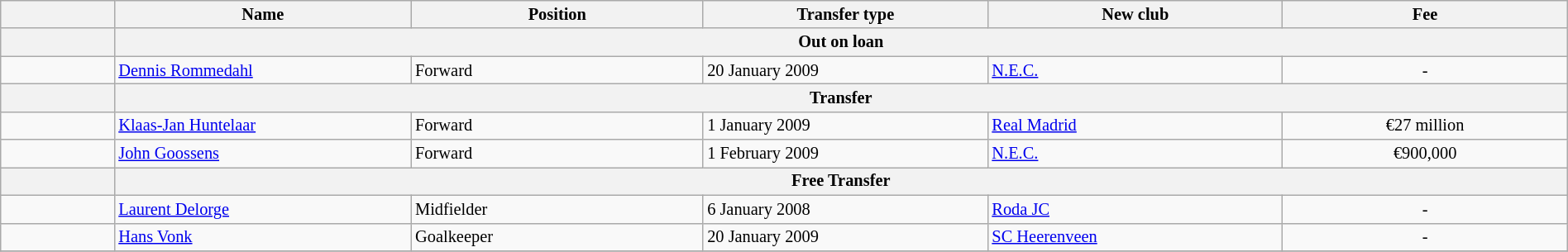<table class="wikitable" style="width:100%; font-size:85%;">
<tr>
<th width="2%"></th>
<th width="5%">Name</th>
<th width="5%">Position</th>
<th width="5%">Transfer type</th>
<th width="5%">New club</th>
<th width="5%">Fee</th>
</tr>
<tr>
<th></th>
<th colspan="5" align="center">Out on loan</th>
</tr>
<tr>
<td align=center></td>
<td align=left> <a href='#'>Dennis Rommedahl</a></td>
<td align=left>Forward</td>
<td align=left>20 January 2009</td>
<td align=left> <a href='#'>N.E.C.</a></td>
<td align=center>-</td>
</tr>
<tr>
<th></th>
<th colspan="5" align="center">Transfer</th>
</tr>
<tr>
<td align=center></td>
<td align=left> <a href='#'>Klaas-Jan Huntelaar</a></td>
<td align=left>Forward</td>
<td align=left>1 January 2009</td>
<td align=left> <a href='#'>Real Madrid</a></td>
<td align=center>€27 million</td>
</tr>
<tr>
<td align=center></td>
<td align=left> <a href='#'>John Goossens</a></td>
<td align=left>Forward</td>
<td align=left>1 February 2009</td>
<td align=left> <a href='#'>N.E.C.</a></td>
<td align=center>€900,000</td>
</tr>
<tr>
<th></th>
<th colspan="5" align="center">Free Transfer</th>
</tr>
<tr>
<td align=center></td>
<td align=left> <a href='#'>Laurent Delorge</a></td>
<td align=left>Midfielder</td>
<td align=left>6 January 2008</td>
<td align=left> <a href='#'>Roda JC</a></td>
<td align=center>-</td>
</tr>
<tr>
<td align=center></td>
<td align=left> <a href='#'>Hans Vonk</a></td>
<td align=left>Goalkeeper</td>
<td align=left>20 January 2009</td>
<td align=left> <a href='#'>SC Heerenveen</a></td>
<td align=center>-</td>
</tr>
<tr>
</tr>
</table>
